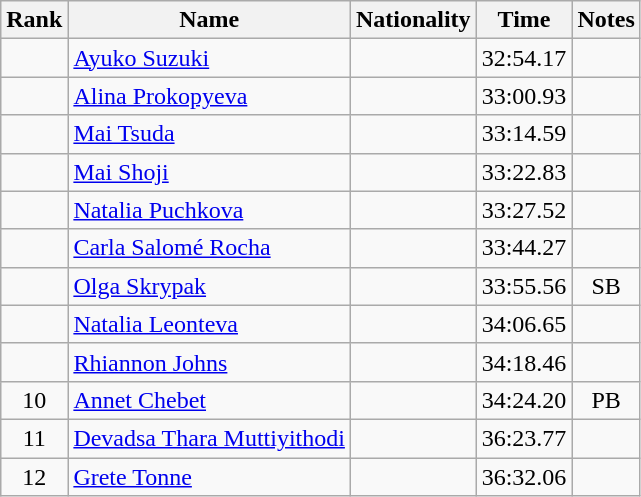<table class="wikitable sortable" style="text-align:center">
<tr>
<th>Rank</th>
<th>Name</th>
<th>Nationality</th>
<th>Time</th>
<th>Notes</th>
</tr>
<tr>
<td></td>
<td align=left><a href='#'>Ayuko Suzuki</a></td>
<td align=left></td>
<td>32:54.17</td>
<td></td>
</tr>
<tr>
<td></td>
<td align=left><a href='#'>Alina Prokopyeva</a></td>
<td align=left></td>
<td>33:00.93</td>
<td></td>
</tr>
<tr>
<td></td>
<td align=left><a href='#'>Mai Tsuda</a></td>
<td align=left></td>
<td>33:14.59</td>
<td></td>
</tr>
<tr>
<td></td>
<td align=left><a href='#'>Mai Shoji</a></td>
<td align=left></td>
<td>33:22.83</td>
<td></td>
</tr>
<tr>
<td></td>
<td align=left><a href='#'>Natalia Puchkova</a></td>
<td align=left></td>
<td>33:27.52</td>
<td></td>
</tr>
<tr>
<td></td>
<td align=left><a href='#'>Carla Salomé Rocha</a></td>
<td align=left></td>
<td>33:44.27</td>
<td></td>
</tr>
<tr>
<td></td>
<td align=left><a href='#'>Olga Skrypak</a></td>
<td align=left></td>
<td>33:55.56</td>
<td>SB</td>
</tr>
<tr>
<td></td>
<td align=left><a href='#'>Natalia Leonteva</a></td>
<td align=left></td>
<td>34:06.65</td>
<td></td>
</tr>
<tr>
<td></td>
<td align=left><a href='#'>Rhiannon Johns</a></td>
<td align=left></td>
<td>34:18.46</td>
<td></td>
</tr>
<tr>
<td>10</td>
<td align=left><a href='#'>Annet Chebet</a></td>
<td align=left></td>
<td>34:24.20</td>
<td>PB</td>
</tr>
<tr>
<td>11</td>
<td align=left><a href='#'>Devadsa Thara Muttiyithodi</a></td>
<td align=left></td>
<td>36:23.77</td>
<td></td>
</tr>
<tr>
<td>12</td>
<td align=left><a href='#'>Grete Tonne</a></td>
<td align=left></td>
<td>36:32.06</td>
<td></td>
</tr>
</table>
